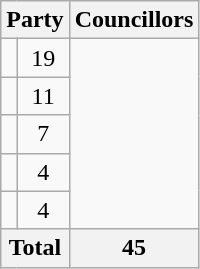<table class="wikitable">
<tr>
<th colspan=2>Party</th>
<th>Councillors</th>
</tr>
<tr>
<td></td>
<td align=center>19</td>
</tr>
<tr>
<td></td>
<td align=center>11</td>
</tr>
<tr>
<td></td>
<td align=center>7</td>
</tr>
<tr>
<td></td>
<td align=center>4</td>
</tr>
<tr>
<td></td>
<td align=center>4</td>
</tr>
<tr>
<th colspan=2>Total</th>
<th align=center>45</th>
</tr>
</table>
